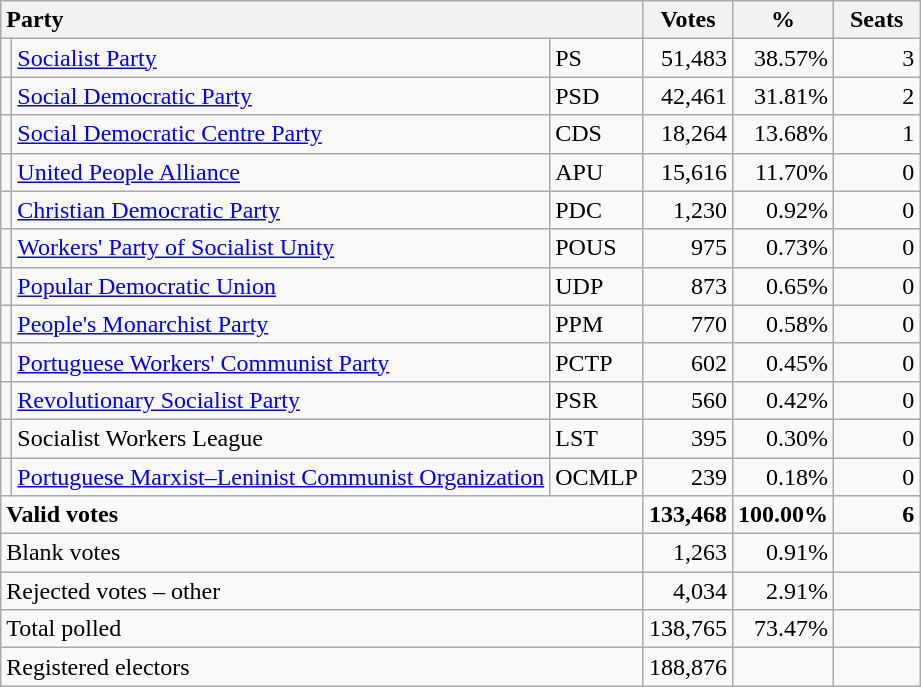<table class="wikitable" border="1" style="text-align:right;">
<tr>
<th style="text-align:left;" colspan=3>Party</th>
<th align=center width="50">Votes</th>
<th align=center width="50">%</th>
<th align=center width="50">Seats</th>
</tr>
<tr>
<td></td>
<td align=left><a href='#'>Socialist Party</a></td>
<td align=left>PS</td>
<td>51,483</td>
<td>38.57%</td>
<td>3</td>
</tr>
<tr>
<td></td>
<td align=left><a href='#'>Social Democratic Party</a></td>
<td align=left>PSD</td>
<td>42,461</td>
<td>31.81%</td>
<td>2</td>
</tr>
<tr>
<td></td>
<td align=left style="white-space: nowrap;"><a href='#'>Social Democratic Centre Party</a></td>
<td align=left>CDS</td>
<td>18,264</td>
<td>13.68%</td>
<td>1</td>
</tr>
<tr>
<td></td>
<td align=left><a href='#'>United People Alliance</a></td>
<td align=left>APU</td>
<td>15,616</td>
<td>11.70%</td>
<td>0</td>
</tr>
<tr>
<td></td>
<td align=left style="white-space: nowrap;"><a href='#'>Christian Democratic Party</a></td>
<td align=left>PDC</td>
<td>1,230</td>
<td>0.92%</td>
<td>0</td>
</tr>
<tr>
<td></td>
<td align=left><a href='#'>Workers' Party of Socialist Unity</a></td>
<td align=left>POUS</td>
<td>975</td>
<td>0.73%</td>
<td>0</td>
</tr>
<tr>
<td></td>
<td align=left><a href='#'>Popular Democratic Union</a></td>
<td align=left>UDP</td>
<td>873</td>
<td>0.65%</td>
<td>0</td>
</tr>
<tr>
<td></td>
<td align=left><a href='#'>People's Monarchist Party</a></td>
<td align=left>PPM</td>
<td>770</td>
<td>0.58%</td>
<td>0</td>
</tr>
<tr>
<td></td>
<td align=left><a href='#'>Portuguese Workers' Communist Party</a></td>
<td align=left>PCTP</td>
<td>602</td>
<td>0.45%</td>
<td>0</td>
</tr>
<tr>
<td></td>
<td align=left><a href='#'>Revolutionary Socialist Party</a></td>
<td align=left>PSR</td>
<td>560</td>
<td>0.42%</td>
<td>0</td>
</tr>
<tr>
<td></td>
<td align=left>Socialist Workers League</td>
<td align=left>LST</td>
<td>395</td>
<td>0.30%</td>
<td>0</td>
</tr>
<tr>
<td></td>
<td align=left><a href='#'>Portuguese Marxist–Leninist Communist Organization</a></td>
<td align=left>OCMLP</td>
<td>239</td>
<td>0.18%</td>
<td>0</td>
</tr>
<tr style="font-weight:bold">
<td align=left colspan=3>Valid votes</td>
<td>133,468</td>
<td>100.00%</td>
<td>6</td>
</tr>
<tr>
<td align=left colspan=3>Blank votes</td>
<td>1,263</td>
<td>0.91%</td>
<td></td>
</tr>
<tr>
<td align=left colspan=3>Rejected votes – other</td>
<td>4,034</td>
<td>2.91%</td>
<td></td>
</tr>
<tr>
<td align=left colspan=3>Total polled</td>
<td>138,765</td>
<td>73.47%</td>
<td></td>
</tr>
<tr>
<td align=left colspan=3>Registered electors</td>
<td>188,876</td>
<td></td>
<td></td>
</tr>
</table>
